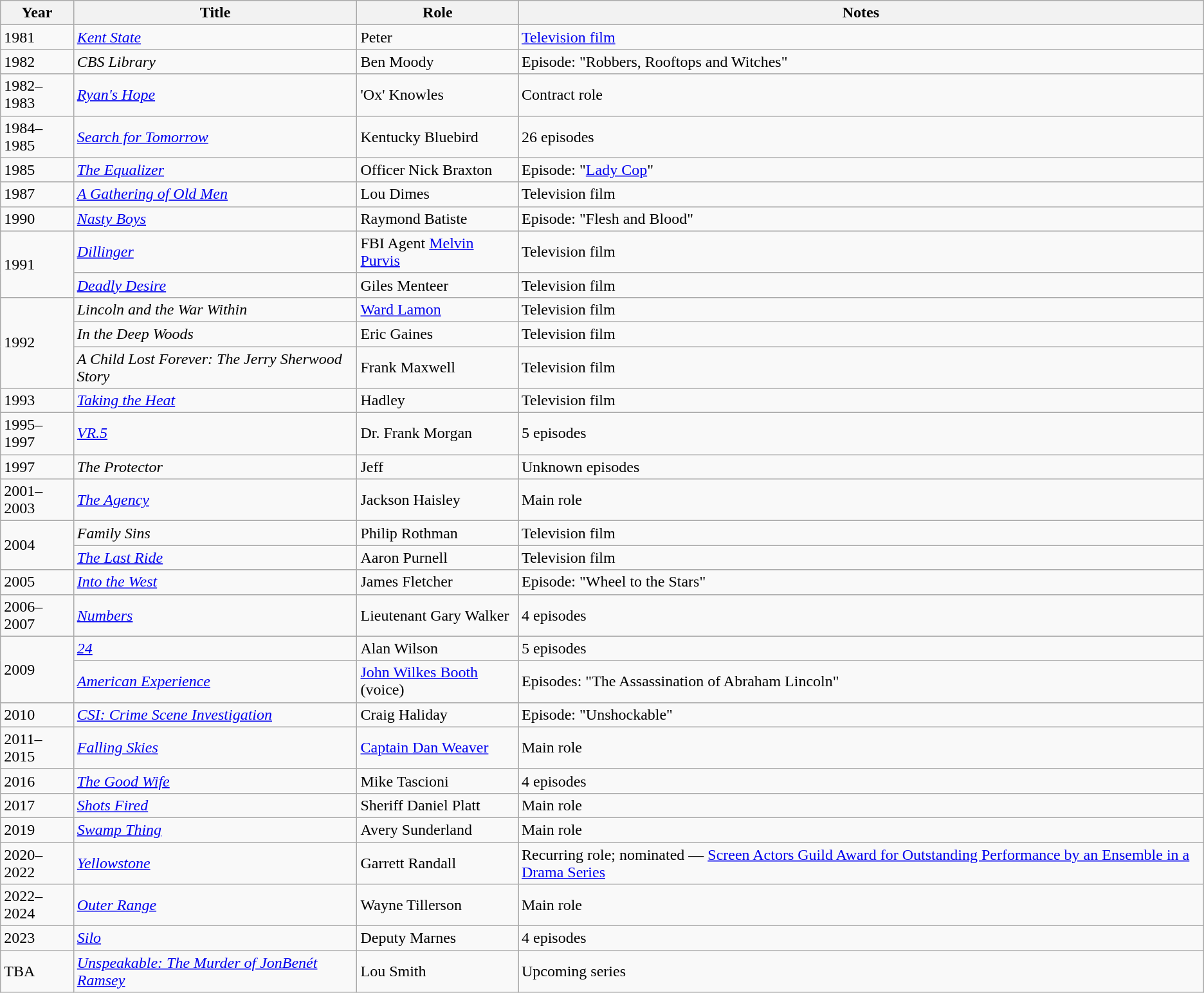<table class="wikitable sortable">
<tr>
<th>Year</th>
<th>Title</th>
<th>Role</th>
<th class=unsortable>Notes</th>
</tr>
<tr>
<td>1981</td>
<td><em><a href='#'>Kent State</a></em></td>
<td>Peter</td>
<td><a href='#'>Television film</a></td>
</tr>
<tr>
<td>1982</td>
<td><em>CBS Library</em></td>
<td>Ben Moody</td>
<td>Episode: "Robbers, Rooftops and Witches"</td>
</tr>
<tr>
<td>1982–1983</td>
<td><em><a href='#'>Ryan's Hope</a></em></td>
<td>'Ox' Knowles</td>
<td>Contract role</td>
</tr>
<tr>
<td>1984–1985</td>
<td><em><a href='#'>Search for Tomorrow</a></em></td>
<td>Kentucky Bluebird</td>
<td>26 episodes</td>
</tr>
<tr>
<td>1985</td>
<td data-sort-value="Equalizer, The"><em><a href='#'>The Equalizer</a></em></td>
<td>Officer Nick Braxton</td>
<td>Episode: "<a href='#'>Lady Cop</a>"</td>
</tr>
<tr>
<td>1987</td>
<td data-sort-value="Gathering of Old Men, A"><em><a href='#'>A Gathering of Old Men</a></em></td>
<td>Lou Dimes</td>
<td>Television film</td>
</tr>
<tr>
<td>1990</td>
<td><em><a href='#'>Nasty Boys</a></em></td>
<td>Raymond Batiste</td>
<td>Episode: "Flesh and Blood"</td>
</tr>
<tr>
<td rowspan="2">1991</td>
<td><em><a href='#'>Dillinger</a></em></td>
<td>FBI Agent <a href='#'>Melvin Purvis</a></td>
<td>Television film</td>
</tr>
<tr>
<td><em><a href='#'>Deadly Desire</a></em></td>
<td>Giles Menteer</td>
<td>Television film</td>
</tr>
<tr>
<td rowspan="3">1992</td>
<td><em>Lincoln and the War Within</em></td>
<td><a href='#'>Ward Lamon</a></td>
<td>Television film</td>
</tr>
<tr>
<td><em>In the Deep Woods</em></td>
<td>Eric Gaines</td>
<td>Television film</td>
</tr>
<tr>
<td data-sort-value="Child Lost Forever: The Jerry Sherwood Story, A"><em>A Child Lost Forever: The Jerry Sherwood Story</em></td>
<td>Frank Maxwell</td>
<td>Television film</td>
</tr>
<tr>
<td>1993</td>
<td><em><a href='#'>Taking the Heat</a></em></td>
<td>Hadley</td>
<td>Television film</td>
</tr>
<tr>
<td>1995–1997</td>
<td><em><a href='#'>VR.5</a></em></td>
<td>Dr. Frank Morgan</td>
<td>5 episodes</td>
</tr>
<tr>
<td>1997</td>
<td data-sort-value="Protector, The"><em>The Protector</em></td>
<td>Jeff</td>
<td>Unknown episodes</td>
</tr>
<tr>
<td>2001–2003</td>
<td data-sort-value="Agency, The"><em><a href='#'>The Agency</a></em></td>
<td>Jackson Haisley</td>
<td>Main role</td>
</tr>
<tr>
<td rowspan="2">2004</td>
<td><em>Family Sins</em></td>
<td>Philip Rothman</td>
<td>Television film</td>
</tr>
<tr>
<td data-sort-value="Last Ride, The"><em><a href='#'>The Last Ride</a></em></td>
<td>Aaron Purnell</td>
<td>Television film</td>
</tr>
<tr>
<td>2005</td>
<td><em><a href='#'>Into the West</a></em></td>
<td>James Fletcher</td>
<td>Episode: "Wheel to the Stars"</td>
</tr>
<tr>
<td>2006–2007</td>
<td><em><a href='#'>Numbers</a></em></td>
<td>Lieutenant Gary Walker</td>
<td>4 episodes</td>
</tr>
<tr>
<td rowspan="2">2009</td>
<td><em><a href='#'>24</a></em></td>
<td>Alan Wilson</td>
<td>5 episodes</td>
</tr>
<tr>
<td><em><a href='#'>American Experience</a></em></td>
<td><a href='#'>John Wilkes Booth</a> (voice)</td>
<td>Episodes: "The Assassination of Abraham Lincoln"</td>
</tr>
<tr>
<td>2010</td>
<td><em><a href='#'>CSI: Crime Scene Investigation</a></em></td>
<td>Craig Haliday</td>
<td>Episode: "Unshockable"</td>
</tr>
<tr>
<td>2011–2015</td>
<td><em><a href='#'>Falling Skies</a></em></td>
<td><a href='#'>Captain Dan Weaver</a></td>
<td>Main role</td>
</tr>
<tr>
<td>2016</td>
<td data-sort-value="Good Wife, The"><em><a href='#'>The Good Wife</a></em></td>
<td>Mike Tascioni</td>
<td>4 episodes</td>
</tr>
<tr>
<td>2017</td>
<td><em><a href='#'>Shots Fired</a></em></td>
<td>Sheriff Daniel Platt</td>
<td>Main role</td>
</tr>
<tr>
<td>2019</td>
<td><em><a href='#'>Swamp Thing</a></em></td>
<td>Avery Sunderland</td>
<td>Main role</td>
</tr>
<tr>
<td>2020–2022</td>
<td><em><a href='#'>Yellowstone</a></em></td>
<td>Garrett Randall</td>
<td>Recurring role; nominated — <a href='#'>Screen Actors Guild Award for Outstanding Performance by an Ensemble in a Drama Series</a></td>
</tr>
<tr>
<td>2022–2024</td>
<td><em><a href='#'>Outer Range</a></em></td>
<td>Wayne Tillerson</td>
<td>Main role</td>
</tr>
<tr>
<td>2023</td>
<td><em><a href='#'>Silo</a></em></td>
<td>Deputy Marnes</td>
<td>4 episodes</td>
</tr>
<tr>
<td>TBA</td>
<td><em><a href='#'>Unspeakable: The Murder of JonBenét Ramsey</a></em></td>
<td>Lou Smith</td>
<td>Upcoming series</td>
</tr>
</table>
